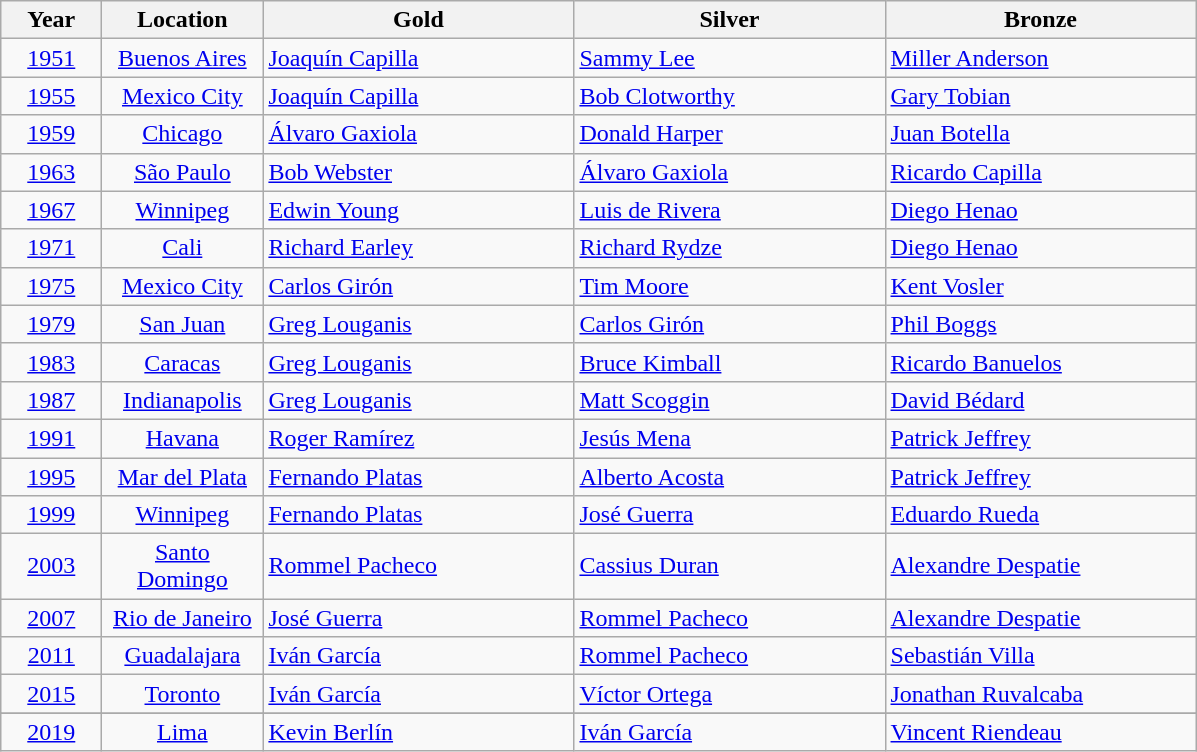<table class="wikitable">
<tr>
<th width="60">Year</th>
<th width="100">Location</th>
<th width="200">Gold</th>
<th width="200">Silver</th>
<th width="200">Bronze</th>
</tr>
<tr>
<td align="center"><a href='#'>1951</a></td>
<td align="center"><a href='#'>Buenos Aires</a></td>
<td> <a href='#'>Joaquín Capilla</a></td>
<td> <a href='#'>Sammy Lee</a></td>
<td> <a href='#'>Miller Anderson</a></td>
</tr>
<tr>
<td align="center"><a href='#'>1955</a></td>
<td align="center"><a href='#'>Mexico City</a></td>
<td> <a href='#'>Joaquín Capilla</a></td>
<td> <a href='#'>Bob Clotworthy</a></td>
<td> <a href='#'>Gary Tobian</a></td>
</tr>
<tr>
<td align="center"><a href='#'>1959</a></td>
<td align="center"><a href='#'>Chicago</a></td>
<td> <a href='#'>Álvaro Gaxiola</a></td>
<td> <a href='#'>Donald Harper</a></td>
<td> <a href='#'>Juan Botella</a></td>
</tr>
<tr>
<td align="center"><a href='#'>1963</a></td>
<td align="center"><a href='#'>São Paulo</a></td>
<td> <a href='#'>Bob Webster</a></td>
<td> <a href='#'>Álvaro Gaxiola</a></td>
<td> <a href='#'>Ricardo Capilla</a></td>
</tr>
<tr>
<td align="center"><a href='#'>1967</a></td>
<td align="center"><a href='#'>Winnipeg</a></td>
<td> <a href='#'>Edwin Young</a></td>
<td> <a href='#'>Luis de Rivera</a></td>
<td> <a href='#'>Diego Henao</a></td>
</tr>
<tr>
<td align="center"><a href='#'>1971</a></td>
<td align="center"><a href='#'>Cali</a></td>
<td> <a href='#'>Richard Earley</a></td>
<td> <a href='#'>Richard Rydze</a></td>
<td> <a href='#'>Diego Henao</a></td>
</tr>
<tr>
<td align="center"><a href='#'>1975</a></td>
<td align="center"><a href='#'>Mexico City</a></td>
<td> <a href='#'>Carlos Girón</a></td>
<td> <a href='#'>Tim Moore</a></td>
<td> <a href='#'>Kent Vosler</a></td>
</tr>
<tr>
<td align="center"><a href='#'>1979</a></td>
<td align="center"><a href='#'>San Juan</a></td>
<td> <a href='#'>Greg Louganis</a></td>
<td> <a href='#'>Carlos Girón</a></td>
<td> <a href='#'>Phil Boggs</a></td>
</tr>
<tr>
<td align="center"><a href='#'>1983</a></td>
<td align="center"><a href='#'>Caracas</a></td>
<td> <a href='#'>Greg Louganis</a></td>
<td> <a href='#'>Bruce Kimball</a></td>
<td> <a href='#'>Ricardo Banuelos</a></td>
</tr>
<tr>
<td align="center"><a href='#'>1987</a></td>
<td align="center"><a href='#'>Indianapolis</a></td>
<td> <a href='#'>Greg Louganis</a></td>
<td> <a href='#'>Matt Scoggin</a></td>
<td> <a href='#'>David Bédard</a></td>
</tr>
<tr>
<td align="center"><a href='#'>1991</a></td>
<td align="center"><a href='#'>Havana</a></td>
<td> <a href='#'>Roger Ramírez</a></td>
<td> <a href='#'>Jesús Mena</a></td>
<td> <a href='#'>Patrick Jeffrey</a></td>
</tr>
<tr>
<td align="center"><a href='#'>1995</a></td>
<td align="center"><a href='#'>Mar del Plata</a></td>
<td> <a href='#'>Fernando Platas</a></td>
<td> <a href='#'>Alberto Acosta</a></td>
<td> <a href='#'>Patrick Jeffrey</a></td>
</tr>
<tr>
<td align="center"><a href='#'>1999</a></td>
<td align="center"><a href='#'>Winnipeg</a></td>
<td> <a href='#'>Fernando Platas</a></td>
<td> <a href='#'>José Guerra</a></td>
<td> <a href='#'>Eduardo Rueda</a></td>
</tr>
<tr>
<td align="center"><a href='#'>2003</a></td>
<td align="center"><a href='#'>Santo Domingo</a></td>
<td> <a href='#'>Rommel Pacheco</a></td>
<td> <a href='#'>Cassius Duran</a></td>
<td> <a href='#'>Alexandre Despatie</a></td>
</tr>
<tr>
<td align="center"><a href='#'>2007</a></td>
<td align="center"><a href='#'>Rio de Janeiro</a></td>
<td> <a href='#'>José Guerra</a></td>
<td> <a href='#'>Rommel Pacheco</a></td>
<td> <a href='#'>Alexandre Despatie</a></td>
</tr>
<tr>
<td align="center"><a href='#'>2011</a></td>
<td align="center"><a href='#'>Guadalajara</a></td>
<td> <a href='#'>Iván García</a></td>
<td> <a href='#'>Rommel Pacheco</a></td>
<td> <a href='#'>Sebastián Villa</a></td>
</tr>
<tr>
<td align="center"><a href='#'>2015</a></td>
<td align="center"><a href='#'>Toronto</a></td>
<td> <a href='#'>Iván García</a></td>
<td> <a href='#'>Víctor Ortega</a></td>
<td> <a href='#'>Jonathan Ruvalcaba</a></td>
</tr>
<tr>
</tr>
<tr>
<td align="center"><a href='#'>2019</a></td>
<td align="center"><a href='#'>Lima</a></td>
<td> <a href='#'>Kevin Berlín</a></td>
<td> <a href='#'>Iván García</a></td>
<td> <a href='#'>Vincent Riendeau</a></td>
</tr>
</table>
